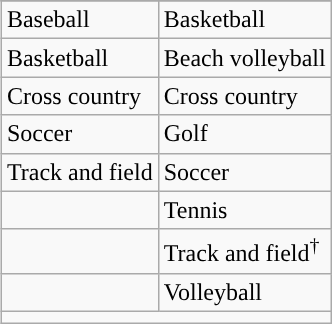<table class="wikitable" style="float:right; clear:right; margin:0 0 1em 1em;">
<tr>
</tr>
<tr>
<td>Baseball</td>
<td>Basketball</td>
</tr>
<tr>
<td>Basketball</td>
<td>Beach volleyball</td>
</tr>
<tr>
<td>Cross country</td>
<td>Cross country</td>
</tr>
<tr>
<td>Soccer</td>
<td>Golf</td>
</tr>
<tr>
<td>Track and field</td>
<td>Soccer</td>
</tr>
<tr>
<td></td>
<td>Tennis</td>
</tr>
<tr>
<td></td>
<td>Track and field<sup>†</sup></td>
</tr>
<tr>
<td></td>
<td>Volleyball</td>
</tr>
<tr>
<td colspan="2"></td>
</tr>
</table>
